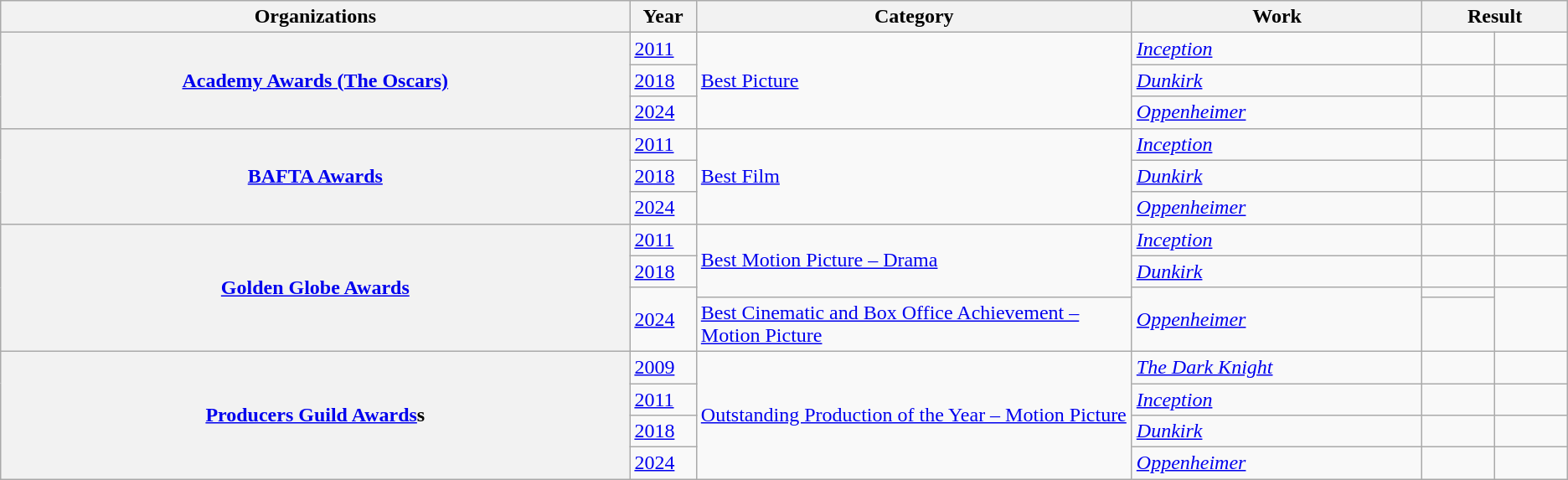<table class=wikitable>
<tr>
<th Width=26%>Organizations</th>
<th Width=2%>Year</th>
<th Width=18%>Category</th>
<th Width=12%>Work</th>
<th Width=6% colspan=2>Result</th>
</tr>
<tr>
<th rowspan="3" scope="row"><a href='#'>Academy Awards (The Oscars)</a></th>
<td><a href='#'>2011</a></td>
<td rowspan="3"><a href='#'>Best Picture</a></td>
<td><em><a href='#'>Inception</a></em></td>
<td></td>
<td align="center"></td>
</tr>
<tr>
<td><a href='#'>2018</a></td>
<td><em><a href='#'>Dunkirk</a></em></td>
<td></td>
<td align="center"></td>
</tr>
<tr>
<td><a href='#'>2024</a></td>
<td><em><a href='#'>Oppenheimer</a></em></td>
<td></td>
<td align="center"></td>
</tr>
<tr>
<th rowspan="3" scope="row"><a href='#'>BAFTA Awards</a></th>
<td><a href='#'>2011</a></td>
<td rowspan="3"><a href='#'>Best Film</a></td>
<td><em><a href='#'>Inception</a></em></td>
<td></td>
<td align="center"></td>
</tr>
<tr>
<td><a href='#'>2018</a></td>
<td><em><a href='#'>Dunkirk</a></em></td>
<td></td>
<td align="center"></td>
</tr>
<tr>
<td><a href='#'>2024</a></td>
<td><em><a href='#'>Oppenheimer</a></em></td>
<td></td>
<td align="center"></td>
</tr>
<tr>
<th rowspan="4" scope="row"><a href='#'>Golden Globe Awards</a></th>
<td><a href='#'>2011</a></td>
<td rowspan="3"><a href='#'>Best Motion Picture – Drama</a></td>
<td><em><a href='#'>Inception</a></em></td>
<td></td>
<td align="center"></td>
</tr>
<tr>
<td><a href='#'>2018</a></td>
<td><em><a href='#'>Dunkirk</a></em></td>
<td></td>
<td align="center"></td>
</tr>
<tr>
<td rowspan="2"><a href='#'>2024</a></td>
<td rowspan="2"><em><a href='#'>Oppenheimer</a></em></td>
<td></td>
<td rowspan="2" align="center"></td>
</tr>
<tr>
<td><a href='#'>Best Cinematic and Box Office Achievement – Motion Picture</a></td>
<td></td>
</tr>
<tr>
<th rowspan="4" scope="row"><a href='#'>Producers Guild Awards</a>s</th>
<td><a href='#'>2009</a></td>
<td rowspan="4"><a href='#'>Outstanding Production of the Year – Motion Picture</a></td>
<td><em><a href='#'>The Dark Knight</a></em></td>
<td></td>
<td align="center"></td>
</tr>
<tr>
<td><a href='#'>2011</a></td>
<td><em><a href='#'>Inception</a></em></td>
<td></td>
<td align="center"></td>
</tr>
<tr>
<td><a href='#'>2018</a></td>
<td><em><a href='#'>Dunkirk</a></em></td>
<td></td>
<td align="center"></td>
</tr>
<tr>
<td><a href='#'>2024</a></td>
<td><em><a href='#'>Oppenheimer</a></em></td>
<td></td>
<td align="center"></td>
</tr>
</table>
